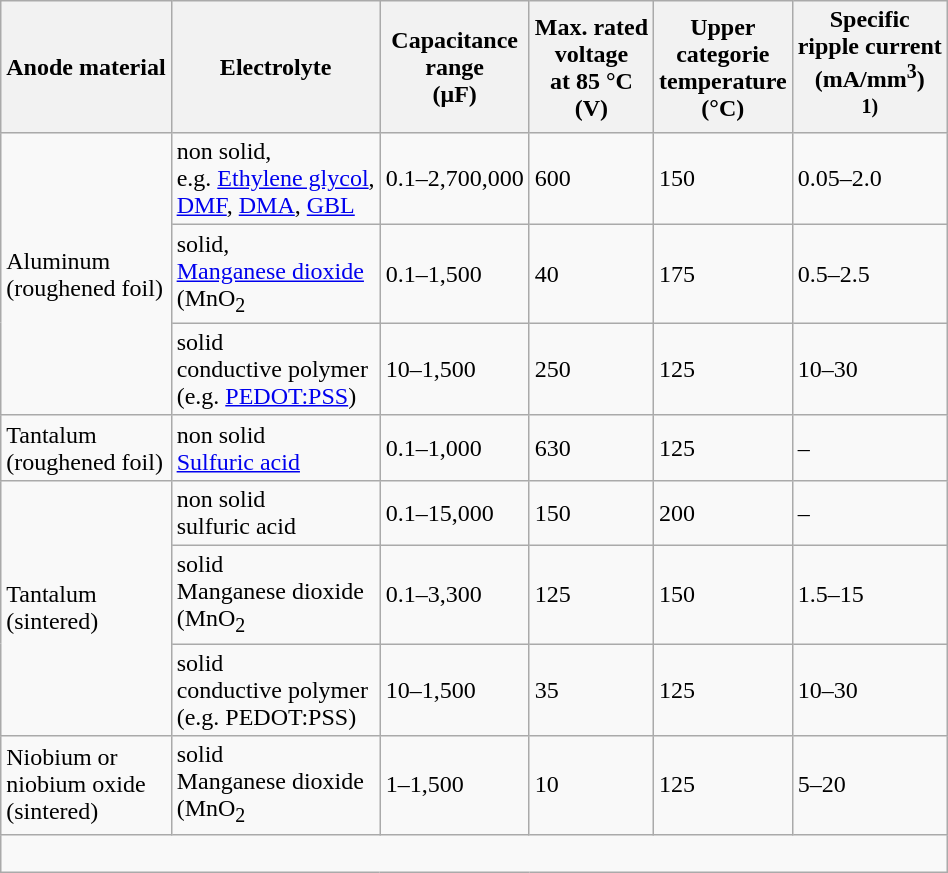<table class="wikitable centered">
<tr class="hintergrundfarbe6">
<th>Anode material</th>
<th>Electrolyte</th>
<th>Capacitance <br>range <br> (μF)</th>
<th>Max. rated <br> voltage<br> at 85 °C <br> (V)</th>
<th>Upper<br> categorie<br> temperature<br> (°C)</th>
<th>Specific<br> ripple current <br> (mA/mm<sup>3</sup>)<br><sup>1)</sup></th>
</tr>
<tr>
<td rowspan="3">Aluminum <br> (roughened foil)</td>
<td>non solid, <br> e.g. <a href='#'>Ethylene glycol</a>, <br> <a href='#'>DMF</a>, <a href='#'>DMA</a>, <a href='#'>GBL</a></td>
<td>0.1–2,700,000</td>
<td>600</td>
<td>150</td>
<td>0.05–2.0</td>
</tr>
<tr>
<td>solid, <br><a href='#'>Manganese dioxide</a> <br> (MnO<sub>2</sub></td>
<td>0.1–1,500</td>
<td>40</td>
<td>175</td>
<td>0.5–2.5</td>
</tr>
<tr>
<td>solid <br>conductive polymer <br> (e.g. <a href='#'>PEDOT:PSS</a>)</td>
<td>10–1,500</td>
<td>250</td>
<td>125</td>
<td>10–30</td>
</tr>
<tr>
<td>Tantalum <br> (roughened foil)</td>
<td>non solid <br> <a href='#'>Sulfuric acid</a></td>
<td>0.1–1,000</td>
<td>630</td>
<td>125</td>
<td>–</td>
</tr>
<tr>
<td rowspan="3">Tantalum <br> (sintered)</td>
<td>non solid <br> sulfuric acid</td>
<td>0.1–15,000</td>
<td>150</td>
<td>200</td>
<td>–</td>
</tr>
<tr>
<td>solid <br> Manganese dioxide <br> (MnO<sub>2</sub></td>
<td>0.1–3,300</td>
<td>125</td>
<td>150</td>
<td>1.5–15</td>
</tr>
<tr>
<td>solid <br>conductive polymer <br> (e.g. PEDOT:PSS)</td>
<td>10–1,500</td>
<td>35</td>
<td>125</td>
<td>10–30</td>
</tr>
<tr>
<td>Niobium or<br> niobium oxide<br>(sintered)</td>
<td>solid <br> Manganese dioxide <br> (MnO<sub>2</sub></td>
<td>1–1,500</td>
<td>10</td>
<td>125</td>
<td>5–20</td>
</tr>
<tr>
<td colspan=6><br></td>
</tr>
</table>
